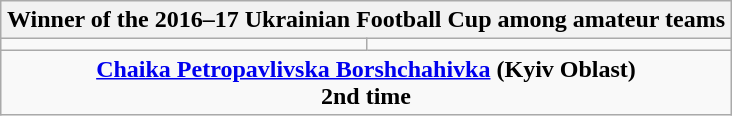<table class=wikitable style="text-align:center; margin:auto">
<tr>
<th colspan=2>Winner of the 2016–17 Ukrainian Football Cup among amateur teams</th>
</tr>
<tr>
<td></td>
<td></td>
</tr>
<tr>
<td colspan=2><strong><a href='#'>Chaika Petropavlivska Borshchahivka</a> (Kyiv Oblast)</strong><br><strong>2nd time</strong></td>
</tr>
</table>
